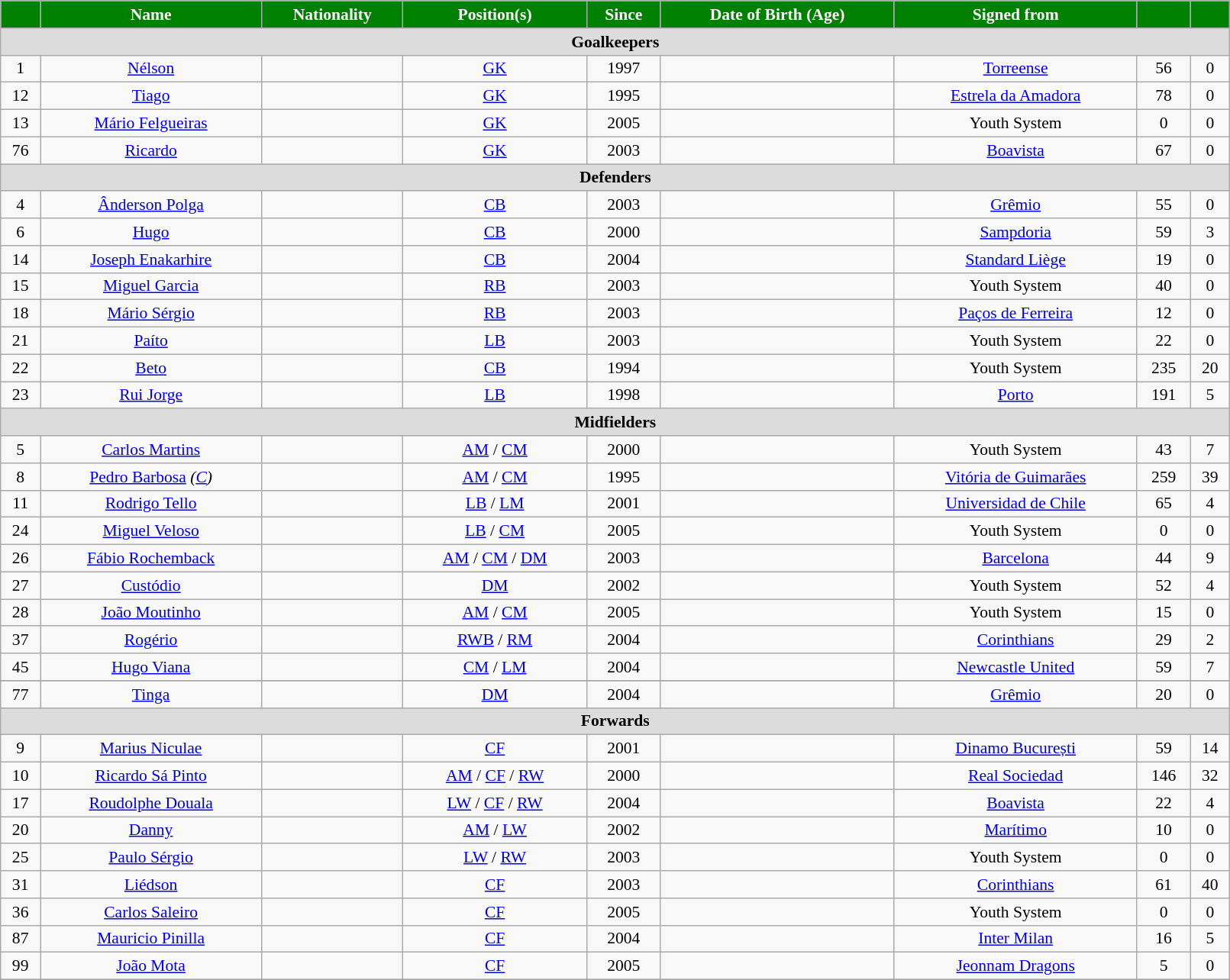<table class="wikitable" style="text-align:center; font-size:90%; width:85%;">
<tr>
<th style="background:#008000; color:white; border:1px solid mediumblack; text-align:center;"></th>
<th style="background:#008000; color:white; border:1px solid mediumblack; text-align:center;">Name</th>
<th style="background:#008000; color:white; border:1px solid mediumblack; text-align:center;">Nationality</th>
<th style="background:#008000; color:white; border:1px solid mediumblack; text-align:center;">Position(s)</th>
<th style="background:#008000; color:white; border:1px solid mediumblack; text-align:center;">Since</th>
<th style="background:#008000; color:white; border:1px solid mediumblack; text-align:center;">Date of Birth (Age)</th>
<th style="background:#008000; color:white; border:1px solid mediumblack; text-align:center;">Signed from</th>
<th style="background:#008000; color:white; border:1px solid mediumblack; text-align:center;"></th>
<th style="background:#008000; color:white; border:1px solid mediumblack; text-align:center;"></th>
</tr>
<tr>
<th colspan="9" style="background:#dcdcdc; text-align:center;">Goalkeepers</th>
</tr>
<tr>
<td>1</td>
<td><a href='#'>Nélson</a></td>
<td></td>
<td><a href='#'>GK</a></td>
<td>1997</td>
<td></td>
<td> <a href='#'>Torreense</a></td>
<td>56</td>
<td>0</td>
</tr>
<tr>
<td>12</td>
<td><a href='#'>Tiago</a></td>
<td></td>
<td><a href='#'>GK</a></td>
<td>1995</td>
<td></td>
<td> <a href='#'>Estrela da Amadora</a></td>
<td>78</td>
<td>0</td>
</tr>
<tr>
<td>13</td>
<td><a href='#'>Mário Felgueiras</a></td>
<td></td>
<td><a href='#'>GK</a></td>
<td>2005</td>
<td></td>
<td> Youth System</td>
<td>0</td>
<td>0</td>
</tr>
<tr>
<td>76</td>
<td><a href='#'>Ricardo</a></td>
<td></td>
<td><a href='#'>GK</a></td>
<td>2003</td>
<td></td>
<td> <a href='#'>Boavista</a></td>
<td>67</td>
<td>0</td>
</tr>
<tr>
<th colspan="9" style="background:#dcdcdc; text-align:center;">Defenders</th>
</tr>
<tr>
<td>4</td>
<td><a href='#'>Ânderson Polga</a></td>
<td></td>
<td><a href='#'>CB</a></td>
<td>2003</td>
<td></td>
<td> <a href='#'>Grêmio</a></td>
<td>55</td>
<td>0</td>
</tr>
<tr>
<td>6</td>
<td><a href='#'>Hugo</a></td>
<td></td>
<td><a href='#'>CB</a></td>
<td>2000</td>
<td></td>
<td> <a href='#'>Sampdoria</a></td>
<td>59</td>
<td>3</td>
</tr>
<tr>
<td>14</td>
<td><a href='#'>Joseph Enakarhire</a></td>
<td></td>
<td><a href='#'>CB</a></td>
<td>2004</td>
<td></td>
<td> <a href='#'>Standard Liège</a></td>
<td>19</td>
<td>0</td>
</tr>
<tr>
<td>15</td>
<td><a href='#'>Miguel Garcia</a></td>
<td></td>
<td><a href='#'>RB</a></td>
<td>2003</td>
<td></td>
<td> Youth System</td>
<td>40</td>
<td>0</td>
</tr>
<tr>
<td>18</td>
<td><a href='#'>Mário Sérgio</a></td>
<td></td>
<td><a href='#'>RB</a></td>
<td>2003</td>
<td></td>
<td> <a href='#'>Paços de Ferreira</a></td>
<td>12</td>
<td>0</td>
</tr>
<tr>
<td>21</td>
<td><a href='#'>Paíto</a></td>
<td></td>
<td><a href='#'>LB</a></td>
<td>2003</td>
<td></td>
<td> Youth System</td>
<td>22</td>
<td>0</td>
</tr>
<tr>
<td>22</td>
<td><a href='#'>Beto</a></td>
<td></td>
<td><a href='#'>CB</a></td>
<td>1994</td>
<td></td>
<td> Youth System</td>
<td>235</td>
<td>20</td>
</tr>
<tr>
<td>23</td>
<td><a href='#'>Rui Jorge</a></td>
<td></td>
<td><a href='#'>LB</a></td>
<td>1998</td>
<td></td>
<td> <a href='#'>Porto</a></td>
<td>191</td>
<td>5</td>
</tr>
<tr>
<th colspan="9" style="background:#dcdcdc; text-align:center;">Midfielders</th>
</tr>
<tr>
<td>5</td>
<td><a href='#'>Carlos Martins</a></td>
<td></td>
<td><a href='#'>AM</a> / <a href='#'>CM</a></td>
<td>2000</td>
<td></td>
<td> Youth System</td>
<td>43</td>
<td>7</td>
</tr>
<tr>
<td>8</td>
<td><a href='#'>Pedro Barbosa</a> <em>(<a href='#'>C</a>)</em></td>
<td></td>
<td><a href='#'>AM</a> / <a href='#'>CM</a></td>
<td>1995</td>
<td></td>
<td> <a href='#'>Vitória de Guimarães</a></td>
<td>259</td>
<td>39</td>
</tr>
<tr>
<td>11</td>
<td><a href='#'>Rodrigo Tello</a></td>
<td></td>
<td><a href='#'>LB</a> / <a href='#'>LM</a></td>
<td>2001</td>
<td></td>
<td> <a href='#'>Universidad de Chile</a></td>
<td>65</td>
<td>4</td>
</tr>
<tr>
<td>24</td>
<td><a href='#'>Miguel Veloso</a></td>
<td></td>
<td><a href='#'>LB</a> / <a href='#'>CM</a></td>
<td>2005</td>
<td></td>
<td> Youth System</td>
<td>0</td>
<td>0</td>
</tr>
<tr>
<td>26</td>
<td><a href='#'>Fábio Rochemback</a></td>
<td></td>
<td><a href='#'>AM</a> / <a href='#'>CM</a> / <a href='#'>DM</a></td>
<td>2003</td>
<td></td>
<td> <a href='#'>Barcelona</a></td>
<td>44</td>
<td>9</td>
</tr>
<tr>
<td>27</td>
<td><a href='#'>Custódio</a></td>
<td></td>
<td><a href='#'>DM</a></td>
<td>2002</td>
<td></td>
<td> Youth System</td>
<td>52</td>
<td>4</td>
</tr>
<tr>
<td>28</td>
<td><a href='#'>João Moutinho</a></td>
<td></td>
<td><a href='#'>AM</a> / <a href='#'>CM</a></td>
<td>2005</td>
<td></td>
<td> Youth System</td>
<td>15</td>
<td>0</td>
</tr>
<tr>
<td>37</td>
<td><a href='#'>Rogério</a></td>
<td></td>
<td><a href='#'>RWB</a> / <a href='#'>RM</a></td>
<td>2004</td>
<td></td>
<td> <a href='#'>Corinthians</a></td>
<td>29</td>
<td>2</td>
</tr>
<tr>
<td>45</td>
<td><a href='#'>Hugo Viana</a></td>
<td></td>
<td><a href='#'>CM</a> / <a href='#'>LM</a></td>
<td>2004</td>
<td></td>
<td> <a href='#'>Newcastle United</a></td>
<td>59</td>
<td>7</td>
</tr>
<tr>
</tr>
<tr>
<td>77</td>
<td><a href='#'>Tinga</a></td>
<td></td>
<td><a href='#'>DM</a></td>
<td>2004</td>
<td></td>
<td> <a href='#'>Grêmio</a></td>
<td>20</td>
<td>0</td>
</tr>
<tr>
<th colspan="9" style="background:#dcdcdc; text-align:center;">Forwards</th>
</tr>
<tr>
<td>9</td>
<td><a href='#'>Marius Niculae</a></td>
<td></td>
<td><a href='#'>CF</a></td>
<td>2001</td>
<td></td>
<td> <a href='#'>Dinamo București</a></td>
<td>59</td>
<td>14</td>
</tr>
<tr>
<td>10</td>
<td><a href='#'>Ricardo Sá Pinto</a></td>
<td></td>
<td><a href='#'>AM</a> / <a href='#'>CF</a> / <a href='#'>RW</a></td>
<td>2000</td>
<td></td>
<td> <a href='#'>Real Sociedad</a></td>
<td>146</td>
<td>32</td>
</tr>
<tr>
<td>17</td>
<td><a href='#'>Roudolphe Douala</a></td>
<td></td>
<td><a href='#'>LW</a> / <a href='#'>CF</a> / <a href='#'>RW</a></td>
<td>2004</td>
<td></td>
<td> <a href='#'>Boavista</a></td>
<td>22</td>
<td>4</td>
</tr>
<tr>
<td>20</td>
<td><a href='#'>Danny</a></td>
<td></td>
<td><a href='#'>AM</a> / <a href='#'>LW</a></td>
<td>2002</td>
<td></td>
<td> <a href='#'>Marítimo</a></td>
<td>10</td>
<td>0</td>
</tr>
<tr>
<td>25</td>
<td><a href='#'>Paulo Sérgio</a></td>
<td></td>
<td><a href='#'>LW</a> / <a href='#'>RW</a></td>
<td>2003</td>
<td></td>
<td> Youth System</td>
<td>0</td>
<td>0</td>
</tr>
<tr>
<td>31</td>
<td><a href='#'>Liédson</a></td>
<td></td>
<td><a href='#'>CF</a></td>
<td>2003</td>
<td></td>
<td> <a href='#'>Corinthians</a></td>
<td>61</td>
<td>40</td>
</tr>
<tr>
<td>36</td>
<td><a href='#'>Carlos Saleiro</a></td>
<td></td>
<td><a href='#'>CF</a></td>
<td>2005</td>
<td></td>
<td> Youth System</td>
<td>0</td>
<td>0</td>
</tr>
<tr>
<td>87</td>
<td><a href='#'>Mauricio Pinilla</a></td>
<td></td>
<td><a href='#'>CF</a></td>
<td>2004</td>
<td></td>
<td> <a href='#'>Inter Milan</a></td>
<td>16</td>
<td>5</td>
</tr>
<tr>
<td>99</td>
<td><a href='#'>João Mota</a></td>
<td></td>
<td><a href='#'>CF</a></td>
<td>2005</td>
<td></td>
<td> <a href='#'>Jeonnam Dragons</a></td>
<td>5</td>
<td>0</td>
</tr>
<tr>
</tr>
</table>
